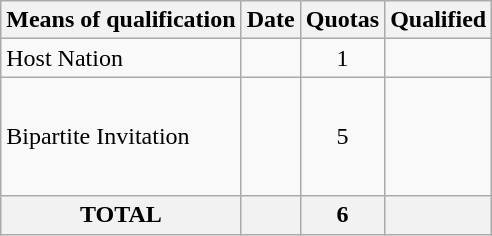<table class="wikitable">
<tr>
<th>Means of qualification</th>
<th>Date</th>
<th>Quotas</th>
<th>Qualified</th>
</tr>
<tr>
<td>Host Nation</td>
<td></td>
<td align=center>1</td>
<td></td>
</tr>
<tr>
<td>Bipartite Invitation</td>
<td align=center></td>
<td align=center>5</td>
<td><br><br><br><br></td>
</tr>
<tr>
<th>TOTAL</th>
<th></th>
<th>6</th>
<th></th>
</tr>
</table>
